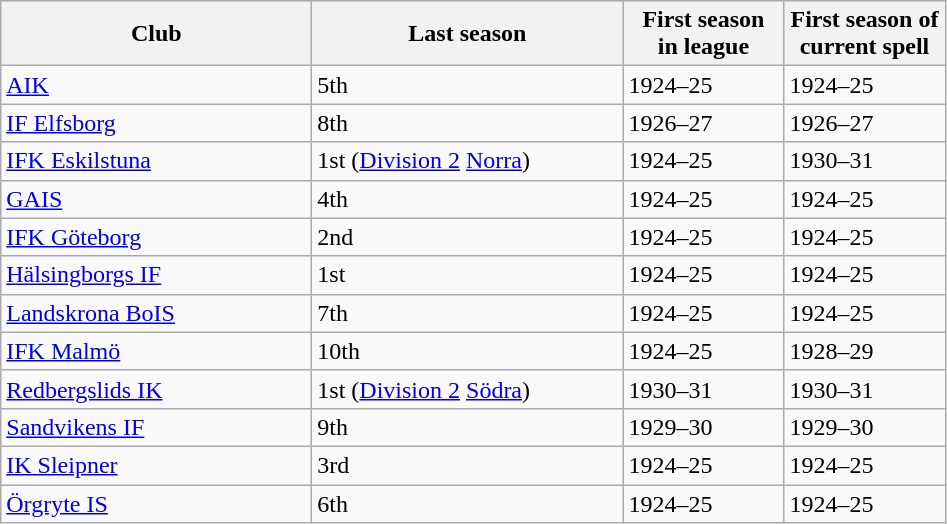<table class="wikitable">
<tr>
<th style="width: 200px;">Club</th>
<th style="width: 200px;">Last season</th>
<th style="width: 100px;">First season<br>in league</th>
<th style="width: 100px;">First season of<br>current spell</th>
</tr>
<tr>
<td><a href='#'>AIK</a></td>
<td>5th</td>
<td>1924–25</td>
<td>1924–25</td>
</tr>
<tr>
<td><a href='#'>IF Elfsborg</a></td>
<td>8th</td>
<td>1926–27</td>
<td>1926–27</td>
</tr>
<tr>
<td><a href='#'>IFK Eskilstuna</a></td>
<td>1st (<a href='#'>Division 2</a> <a href='#'>Norra</a>)</td>
<td>1924–25</td>
<td>1930–31</td>
</tr>
<tr>
<td><a href='#'>GAIS</a></td>
<td>4th</td>
<td>1924–25</td>
<td>1924–25</td>
</tr>
<tr>
<td><a href='#'>IFK Göteborg</a></td>
<td>2nd</td>
<td>1924–25</td>
<td>1924–25</td>
</tr>
<tr>
<td><a href='#'>Hälsingborgs IF</a></td>
<td>1st</td>
<td>1924–25</td>
<td>1924–25</td>
</tr>
<tr>
<td><a href='#'>Landskrona BoIS</a></td>
<td>7th</td>
<td>1924–25</td>
<td>1924–25</td>
</tr>
<tr>
<td><a href='#'>IFK Malmö</a></td>
<td>10th</td>
<td>1924–25</td>
<td>1928–29</td>
</tr>
<tr>
<td><a href='#'>Redbergslids IK</a></td>
<td>1st (<a href='#'>Division 2</a> <a href='#'>Södra</a>)</td>
<td>1930–31</td>
<td>1930–31</td>
</tr>
<tr>
<td><a href='#'>Sandvikens IF</a></td>
<td>9th</td>
<td>1929–30</td>
<td>1929–30</td>
</tr>
<tr>
<td><a href='#'>IK Sleipner</a></td>
<td>3rd</td>
<td>1924–25</td>
<td>1924–25</td>
</tr>
<tr>
<td><a href='#'>Örgryte IS</a></td>
<td>6th</td>
<td>1924–25</td>
<td>1924–25</td>
</tr>
</table>
